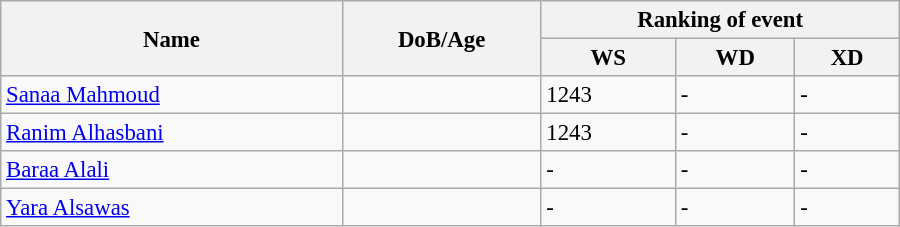<table class="wikitable" style="width:600px; font-size:95%;">
<tr>
<th rowspan="2" align="left">Name</th>
<th rowspan="2" align="left">DoB/Age</th>
<th colspan="3" align="center">Ranking of event</th>
</tr>
<tr>
<th align="center">WS</th>
<th>WD</th>
<th align="center">XD</th>
</tr>
<tr>
<td><a href='#'>Sanaa Mahmoud</a></td>
<td></td>
<td>1243</td>
<td>-</td>
<td>-</td>
</tr>
<tr>
<td><a href='#'>Ranim Alhasbani</a></td>
<td></td>
<td>1243</td>
<td>-</td>
<td>-</td>
</tr>
<tr>
<td><a href='#'>Baraa Alali</a></td>
<td></td>
<td>-</td>
<td>-</td>
<td>-</td>
</tr>
<tr>
<td><a href='#'>Yara Alsawas</a></td>
<td></td>
<td>-</td>
<td>-</td>
<td>-</td>
</tr>
</table>
